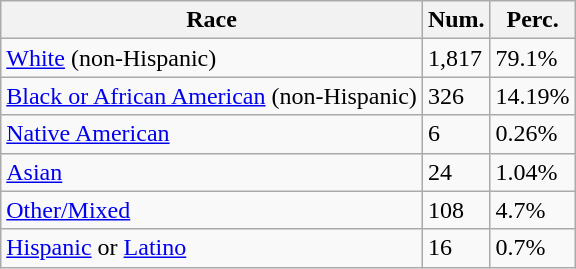<table class="wikitable">
<tr>
<th>Race</th>
<th>Num.</th>
<th>Perc.</th>
</tr>
<tr>
<td><a href='#'>White</a> (non-Hispanic)</td>
<td>1,817</td>
<td>79.1%</td>
</tr>
<tr>
<td><a href='#'>Black or African American</a> (non-Hispanic)</td>
<td>326</td>
<td>14.19%</td>
</tr>
<tr>
<td><a href='#'>Native American</a></td>
<td>6</td>
<td>0.26%</td>
</tr>
<tr>
<td><a href='#'>Asian</a></td>
<td>24</td>
<td>1.04%</td>
</tr>
<tr>
<td><a href='#'>Other/Mixed</a></td>
<td>108</td>
<td>4.7%</td>
</tr>
<tr>
<td><a href='#'>Hispanic</a> or <a href='#'>Latino</a></td>
<td>16</td>
<td>0.7%</td>
</tr>
</table>
